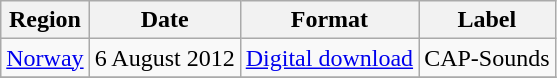<table class=wikitable>
<tr>
<th>Region</th>
<th>Date</th>
<th>Format</th>
<th>Label</th>
</tr>
<tr>
<td><a href='#'>Norway</a></td>
<td>6 August 2012</td>
<td><a href='#'>Digital download</a></td>
<td>CAP-Sounds</td>
</tr>
<tr>
</tr>
</table>
